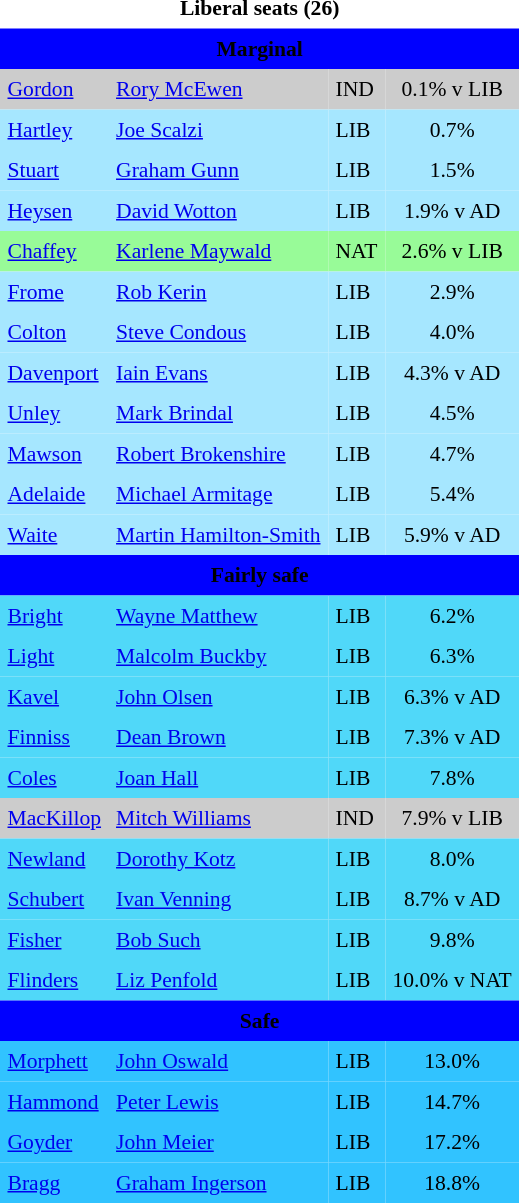<table class="toccolours" align="left" cellpadding="5" cellspacing="0" style="margin-right: .5em; margin-top: .4em;font-size: 90%;">
<tr>
<td COLSPAN=4 align="center"><strong>Liberal seats (26)</strong></td>
</tr>
<tr>
<td colspan="4"  style="text-align:center; background:blue;"><span><strong>Marginal</strong></span></td>
</tr>
<tr>
<td align="left" bgcolor="CCCCCC"><a href='#'>Gordon</a></td>
<td align="left" bgcolor="CCCCCC"><a href='#'>Rory McEwen</a></td>
<td align="left" bgcolor="CCCCCC">IND</td>
<td align="center" bgcolor="CCCCCC">0.1% v LIB</td>
</tr>
<tr>
<td align="left" bgcolor="A6E7FF"><a href='#'>Hartley</a></td>
<td align="left" bgcolor="A6E7FF"><a href='#'>Joe Scalzi</a></td>
<td align="left" bgcolor="A6E7FF">LIB</td>
<td align="center" bgcolor="A6E7FF">0.7%</td>
</tr>
<tr>
<td align="left" bgcolor="A6E7FF"><a href='#'>Stuart</a></td>
<td align="left" bgcolor="A6E7FF"><a href='#'>Graham Gunn</a></td>
<td align="left" bgcolor="A6E7FF">LIB</td>
<td align="center" bgcolor="A6E7FF">1.5%</td>
</tr>
<tr>
<td align="left" bgcolor="A6E7FF"><a href='#'>Heysen</a></td>
<td align="left" bgcolor="A6E7FF"><a href='#'>David Wotton</a></td>
<td align="left" bgcolor="A6E7FF">LIB</td>
<td align="center" bgcolor="A6E7FF">1.9% v AD</td>
</tr>
<tr>
<td align="left" bgcolor="98fb98"><a href='#'>Chaffey</a></td>
<td align="left" bgcolor="98fb98"><a href='#'>Karlene Maywald</a></td>
<td align="left" bgcolor="98fb98">NAT</td>
<td align="center" bgcolor="98fb98">2.6% v LIB</td>
</tr>
<tr>
<td align="left" bgcolor="A6E7FF"><a href='#'>Frome</a></td>
<td align="left" bgcolor="A6E7FF"><a href='#'>Rob Kerin</a></td>
<td align="left" bgcolor="A6E7FF">LIB</td>
<td align="center" bgcolor="A6E7FF">2.9%</td>
</tr>
<tr>
<td align="left" bgcolor="A6E7FF"><a href='#'>Colton</a></td>
<td align="left" bgcolor="A6E7FF"><a href='#'>Steve Condous</a></td>
<td align="left" bgcolor="A6E7FF">LIB</td>
<td align="center" bgcolor="A6E7FF">4.0%</td>
</tr>
<tr>
<td align="left" bgcolor="A6E7FF"><a href='#'>Davenport</a></td>
<td align="left" bgcolor="A6E7FF"><a href='#'>Iain Evans</a></td>
<td align="left" bgcolor="A6E7FF">LIB</td>
<td align="center" bgcolor="A6E7FF">4.3% v AD</td>
</tr>
<tr>
<td align="left" bgcolor="A6E7FF"><a href='#'>Unley</a></td>
<td align="left" bgcolor="A6E7FF"><a href='#'>Mark Brindal</a></td>
<td align="left" bgcolor="A6E7FF">LIB</td>
<td align="center" bgcolor="A6E7FF">4.5%</td>
</tr>
<tr>
<td align="left" bgcolor="A6E7FF"><a href='#'>Mawson</a></td>
<td align="left" bgcolor="A6E7FF"><a href='#'>Robert Brokenshire</a></td>
<td align="left" bgcolor="A6E7FF">LIB</td>
<td align="center" bgcolor="A6E7FF">4.7%</td>
</tr>
<tr>
<td align="left" bgcolor="A6E7FF"><a href='#'>Adelaide</a></td>
<td align="left" bgcolor="A6E7FF"><a href='#'>Michael Armitage</a></td>
<td align="left" bgcolor="A6E7FF">LIB</td>
<td align="center" bgcolor="A6E7FF">5.4%</td>
</tr>
<tr>
<td align="left" bgcolor="A6E7FF"><a href='#'>Waite</a></td>
<td align="left" bgcolor="A6E7FF"><a href='#'>Martin Hamilton-Smith</a></td>
<td align="left" bgcolor="A6E7FF">LIB</td>
<td align="center" bgcolor="A6E7FF">5.9% v AD</td>
</tr>
<tr>
<td colspan="4"  style="text-align:center; background:blue;"><span><strong>Fairly safe</strong></span></td>
</tr>
<tr>
<td align="left" bgcolor="50D8F9"><a href='#'>Bright</a></td>
<td align="left" bgcolor="50D8F9"><a href='#'>Wayne Matthew</a></td>
<td align="left" bgcolor="50D8F9">LIB</td>
<td align="center" bgcolor="50D8F9">6.2%</td>
</tr>
<tr>
<td align="left" bgcolor="50D8F9"><a href='#'>Light</a></td>
<td align="left" bgcolor="50D8F9"><a href='#'>Malcolm Buckby</a></td>
<td align="left" bgcolor="50D8F9">LIB</td>
<td align="center" bgcolor="50D8F9">6.3%</td>
</tr>
<tr>
<td align="left" bgcolor="50D8F9"><a href='#'>Kavel</a></td>
<td align="left" bgcolor="50D8F9"><a href='#'>John Olsen</a></td>
<td align="left" bgcolor="50D8F9">LIB</td>
<td align="center" bgcolor="50D8F9">6.3% v AD</td>
</tr>
<tr>
<td align="left" bgcolor="50D8F9"><a href='#'>Finniss</a></td>
<td align="left" bgcolor="50D8F9"><a href='#'>Dean Brown</a></td>
<td align="left" bgcolor="50D8F9">LIB</td>
<td align="center" bgcolor="50D8F9">7.3% v AD</td>
</tr>
<tr>
<td align="left" bgcolor="50D8F9"><a href='#'>Coles</a></td>
<td align="left" bgcolor="50D8F9"><a href='#'>Joan Hall</a></td>
<td align="left" bgcolor="50D8F9">LIB</td>
<td align="center" bgcolor="50D8F9">7.8%</td>
</tr>
<tr>
<td align="left" bgcolor="CCCCCC"><a href='#'>MacKillop</a></td>
<td align="left" bgcolor="CCCCCC"><a href='#'>Mitch Williams</a></td>
<td align="left" bgcolor="CCCCCC">IND</td>
<td align="center" bgcolor="CCCCCC">7.9% v LIB</td>
</tr>
<tr>
<td align="left" bgcolor="50D8F9"><a href='#'>Newland</a></td>
<td align="left" bgcolor="50D8F9"><a href='#'>Dorothy Kotz</a></td>
<td align="left" bgcolor="50D8F9">LIB</td>
<td align="center" bgcolor="50D8F9">8.0%</td>
</tr>
<tr>
<td align="left" bgcolor="50D8F9"><a href='#'>Schubert</a></td>
<td align="left" bgcolor="50D8F9"><a href='#'>Ivan Venning</a></td>
<td align="left" bgcolor="50D8F9">LIB</td>
<td align="center" bgcolor="50D8F9">8.7% v AD</td>
</tr>
<tr>
<td align="left" bgcolor="50D8F9"><a href='#'>Fisher</a></td>
<td align="left" bgcolor="50D8F9"><a href='#'>Bob Such</a></td>
<td align="left" bgcolor="50D8F9">LIB</td>
<td align="center" bgcolor="50D8F9">9.8%</td>
</tr>
<tr>
<td align="left" bgcolor="50D8F9"><a href='#'>Flinders</a></td>
<td align="left" bgcolor="50D8F9"><a href='#'>Liz Penfold</a></td>
<td align="left" bgcolor="50D8F9">LIB</td>
<td align="center" bgcolor="50D8F9">10.0% v NAT</td>
</tr>
<tr>
<td colspan="4"  style="text-align:center; background:blue;"><span><strong>Safe</strong></span></td>
</tr>
<tr>
<td align="left" bgcolor="31C3FF"><a href='#'>Morphett</a></td>
<td align="left" bgcolor="31C3FF"><a href='#'>John Oswald</a></td>
<td align="left" bgcolor="31C3FF">LIB</td>
<td align="center" bgcolor="31C3FF">13.0%</td>
</tr>
<tr>
<td align="left" bgcolor="31C3FF"><a href='#'>Hammond</a></td>
<td align="left" bgcolor="31C3FF"><a href='#'>Peter Lewis</a></td>
<td align="left" bgcolor="31C3FF">LIB</td>
<td align="center" bgcolor="31C3FF">14.7%</td>
</tr>
<tr>
<td align="left" bgcolor="31C3FF"><a href='#'>Goyder</a></td>
<td align="left" bgcolor="31C3FF"><a href='#'>John Meier</a></td>
<td align="left" bgcolor="31C3FF">LIB</td>
<td align="center" bgcolor="31C3FF">17.2%</td>
</tr>
<tr>
<td align="left" bgcolor="31C3FF"><a href='#'>Bragg</a></td>
<td align="left" bgcolor="31C3FF"><a href='#'>Graham Ingerson</a></td>
<td align="left" bgcolor="31C3FF">LIB</td>
<td align="center" bgcolor="31C3FF">18.8%</td>
</tr>
<tr>
</tr>
</table>
